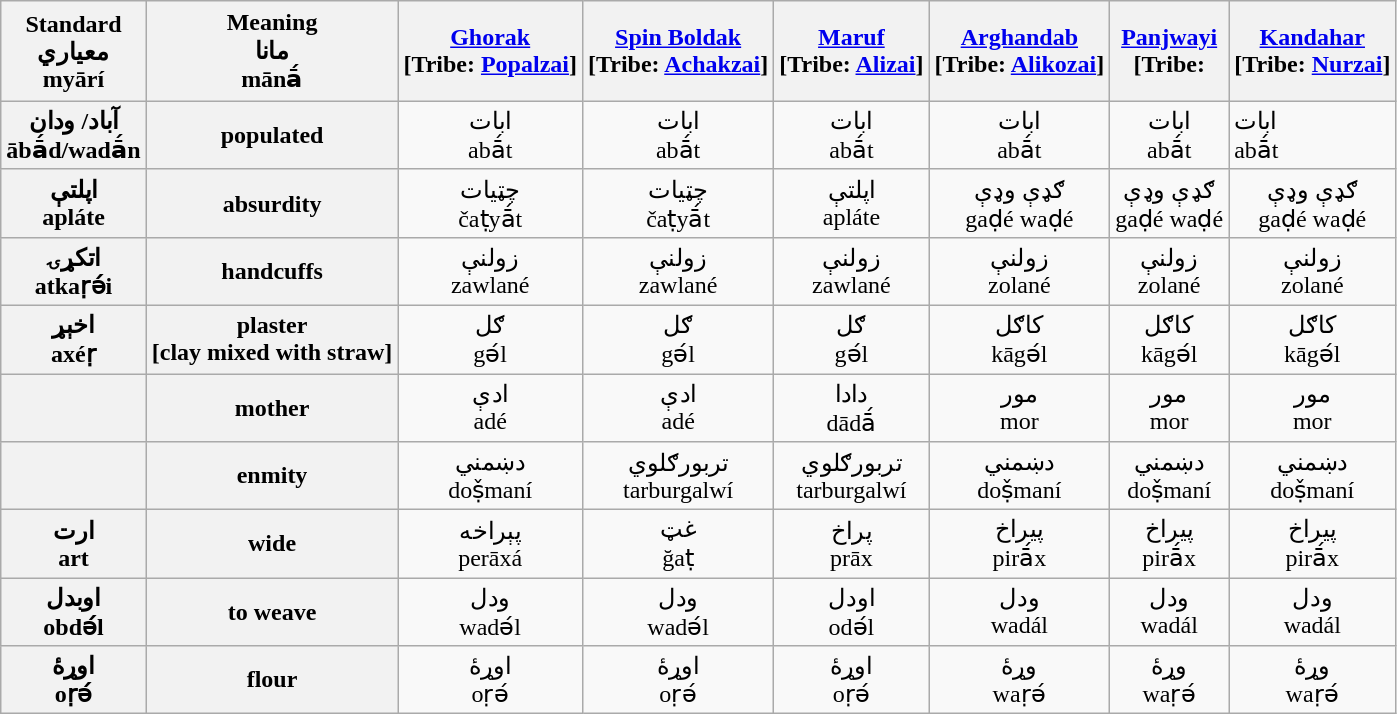<table class="wikitable sortable" align="center">
<tr>
<th>Standard<br><strong>معياري</strong><br>myārí</th>
<th style="padding:5px;">Meaning<br>مانا<br>mānā́</th>
<th align="center"><a href='#'>Ghorak</a><br>[Tribe: <a href='#'>Popalzai</a>]</th>
<th align="center"><a href='#'>Spin Boldak</a><br>[Tribe: <a href='#'>Achakzai</a>]</th>
<th align="center"><a href='#'>Maruf</a><br>[Tribe: <a href='#'>Alizai</a>]</th>
<th align="center"><a href='#'>Arghandab</a><br>[Tribe: <a href='#'>Alikozai</a>]</th>
<th><a href='#'>Panjwayi</a><br>[Tribe: <a href='#'></a></th>
<th><a href='#'>Kandahar</a><br>[Tribe: <a href='#'>Nurzai</a>]</th>
</tr>
<tr>
<th>آباد/ ودان<br>ābā́d/wadā́n</th>
<th align="left">populated</th>
<td align="center">ابات<br>abā́t</td>
<td align="center">ابات<br>abā́t</td>
<td align="center">ابات<br>abā́t</td>
<td align="center">ابات<br>abā́t</td>
<td align="center">ابات<br>abā́t</td>
<td>ابات<br>abā́t</td>
</tr>
<tr>
<th>اپلتې<br>apláte</th>
<th align="left">absurdity</th>
<td align="center">چټيات<br>čaṭyā́t</td>
<td align="center">چټيات<br>čaṭyā́t</td>
<td align="center">اپلتې<br>apláte</td>
<td align="center">ګډې وډې<br>gaḍé waḍé</td>
<td align="center">ګډې وډې<br>gaḍé waḍé</td>
<td align="center">ګډې وډې<br>gaḍé waḍé</td>
</tr>
<tr>
<th>اتکړۍ<br>atkaṛə́i</th>
<th>handcuffs</th>
<td align="center">زولنې<br>zawlané</td>
<td align="center">زولنې<br>zawlané</td>
<td align="center">زولنې<br>zawlané</td>
<td align="center">زولنې<br>zolané</td>
<td align="center">زولنې<br>zolané</td>
<td align="center">زولنې<br>zolané</td>
</tr>
<tr>
<th>اخېړ<br>axéṛ</th>
<th>plaster<br>[clay mixed with straw]</th>
<td align="center">ګل<br>gә́l</td>
<td align="center">ګل<br>gә́l</td>
<td align="center">ګل<br>gә́l</td>
<td align="center">کاګل<br>kāgә́l</td>
<td align="center">کاګل<br>kāgә́l</td>
<td align="center">کاګل<br>kāgә́l</td>
</tr>
<tr>
<th></th>
<th>mother</th>
<td align="center">ادې<br>adé</td>
<td align="center">ادې<br>adé</td>
<td align="center">دادا<br>dādā́</td>
<td align="center">مور<br>mor</td>
<td align="center">مور<br>mor</td>
<td align="center">مور<br>mor</td>
</tr>
<tr>
<th></th>
<th>enmity</th>
<td align="center">دښمني<br>doṣ̌maní</td>
<td align="center">تربورګلوي<br>tarburgalwí</td>
<td align="center">تربورګلوي<br>tarburgalwí</td>
<td align="center">دښمني<br>doṣ̌maní</td>
<td align="center">دښمني<br>doṣ̌maní</td>
<td align="center">دښمني<br>doṣ̌maní</td>
</tr>
<tr>
<th>ارت<br>art</th>
<th>wide</th>
<td align="center">پېراخه<br>perāxá</td>
<td align="center">غټ<br>ğaṭ</td>
<td align="center">پراخ<br>prāx</td>
<td align="center">پيراخ<br>pirā́x</td>
<td align="center">پيراخ<br>pirā́x</td>
<td align="center">پيراخ<br>pirā́x</td>
</tr>
<tr>
<th>اوبدل<br>obdә́l</th>
<th>to weave</th>
<td align="center">ودل<br>wadә́l</td>
<td align="center">ودل<br>wadә́l</td>
<td align="center">اودل<br>odә́l</td>
<td align="center">ودل<br>wadál</td>
<td align="center">ودل<br>wadál</td>
<td align="center">ودل<br>wadál</td>
</tr>
<tr>
<th>اوړۀ<br>oṛә́</th>
<th>flour</th>
<td align="center">اوړۀ<br>oṛә́</td>
<td align="center">اوړۀ<br>oṛә́</td>
<td align="center">اوړۀ<br>oṛә́</td>
<td align="center">وړۀ<br>waṛә́</td>
<td align="center">وړۀ<br>waṛә́</td>
<td align="center">وړۀ<br>waṛә́</td>
</tr>
</table>
